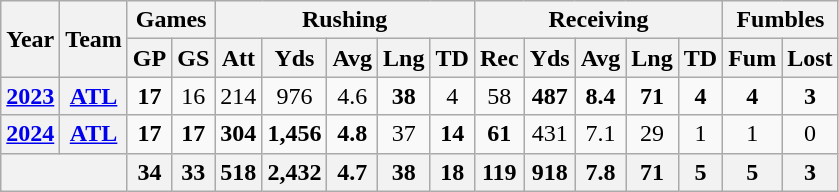<table class="wikitable" style="text-align:center;">
<tr>
<th rowspan="2">Year</th>
<th rowspan="2">Team</th>
<th colspan="2">Games</th>
<th colspan="5">Rushing</th>
<th colspan="5">Receiving</th>
<th colspan="2">Fumbles</th>
</tr>
<tr>
<th>GP</th>
<th>GS</th>
<th>Att</th>
<th>Yds</th>
<th>Avg</th>
<th>Lng</th>
<th>TD</th>
<th>Rec</th>
<th>Yds</th>
<th>Avg</th>
<th>Lng</th>
<th>TD</th>
<th>Fum</th>
<th>Lost</th>
</tr>
<tr>
<th><a href='#'>2023</a></th>
<th><a href='#'>ATL</a></th>
<td><strong>17</strong></td>
<td>16</td>
<td>214</td>
<td>976</td>
<td>4.6</td>
<td><strong>38</strong></td>
<td>4</td>
<td>58</td>
<td><strong>487</strong></td>
<td><strong>8.4</strong></td>
<td><strong>71</strong></td>
<td><strong>4</strong></td>
<td><strong>4</strong></td>
<td><strong>3</strong></td>
</tr>
<tr>
<th><a href='#'>2024</a></th>
<th><a href='#'>ATL</a></th>
<td><strong>17</strong></td>
<td><strong>17</strong></td>
<td><strong>304</strong></td>
<td><strong>1,456</strong></td>
<td><strong>4.8</strong></td>
<td>37</td>
<td><strong>14</strong></td>
<td><strong>61</strong></td>
<td>431</td>
<td>7.1</td>
<td>29</td>
<td>1</td>
<td>1</td>
<td>0</td>
</tr>
<tr>
<th colspan="2"></th>
<th>34</th>
<th>33</th>
<th>518</th>
<th>2,432</th>
<th>4.7</th>
<th>38</th>
<th>18</th>
<th>119</th>
<th>918</th>
<th>7.8</th>
<th>71</th>
<th>5</th>
<th>5</th>
<th>3</th>
</tr>
</table>
